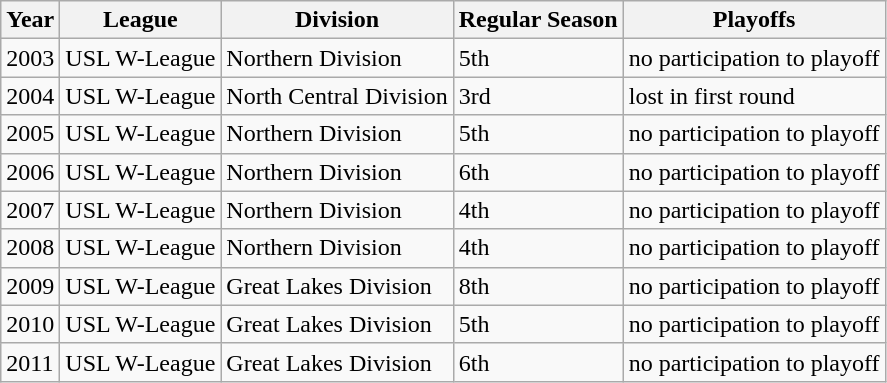<table class="wikitable">
<tr>
<th>Year</th>
<th>League</th>
<th>Division</th>
<th>Regular Season</th>
<th>Playoffs</th>
</tr>
<tr>
<td>2003</td>
<td>USL W-League</td>
<td>Northern Division</td>
<td>5th</td>
<td>no participation to playoff</td>
</tr>
<tr>
<td>2004</td>
<td>USL W-League</td>
<td>North Central Division</td>
<td>3rd</td>
<td>lost in first round</td>
</tr>
<tr>
<td>2005</td>
<td>USL W-League</td>
<td>Northern Division</td>
<td>5th</td>
<td>no participation to playoff</td>
</tr>
<tr>
<td>2006</td>
<td>USL W-League</td>
<td>Northern Division</td>
<td>6th</td>
<td>no participation to playoff</td>
</tr>
<tr>
<td>2007</td>
<td>USL W-League</td>
<td>Northern Division</td>
<td>4th</td>
<td>no participation to playoff</td>
</tr>
<tr>
<td>2008</td>
<td>USL W-League</td>
<td>Northern Division</td>
<td>4th</td>
<td>no participation to playoff</td>
</tr>
<tr>
<td>2009</td>
<td>USL W-League</td>
<td>Great Lakes Division</td>
<td>8th</td>
<td>no participation to playoff</td>
</tr>
<tr>
<td>2010</td>
<td>USL W-League</td>
<td>Great Lakes Division</td>
<td>5th</td>
<td>no participation to playoff</td>
</tr>
<tr>
<td>2011</td>
<td>USL W-League</td>
<td>Great Lakes Division</td>
<td>6th</td>
<td>no participation to playoff</td>
</tr>
</table>
